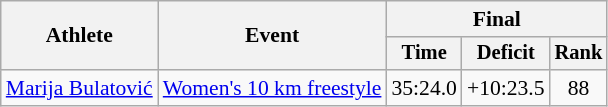<table class="wikitable" style="font-size:90%">
<tr>
<th rowspan="2">Athlete</th>
<th rowspan="2">Event</th>
<th colspan="3">Final</th>
</tr>
<tr style="font-size:95%">
<th>Time</th>
<th>Deficit</th>
<th>Rank</th>
</tr>
<tr align=center>
<td align=left><a href='#'>Marija Bulatović</a></td>
<td align=left><a href='#'>Women's 10 km freestyle</a></td>
<td>35:24.0</td>
<td>+10:23.5</td>
<td>88</td>
</tr>
</table>
